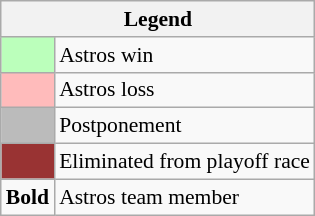<table class="wikitable" style="font-size:90%">
<tr>
<th colspan="2">Legend</th>
</tr>
<tr>
<td style="background:#bfb;"> </td>
<td>Astros win</td>
</tr>
<tr>
<td style="background:#fbb;"> </td>
<td>Astros loss</td>
</tr>
<tr>
<td style="background:#bbb;"> </td>
<td>Postponement</td>
</tr>
<tr>
<td style="background:#933;"> </td>
<td>Eliminated from playoff race</td>
</tr>
<tr>
<td><strong>Bold</strong></td>
<td>Astros team member</td>
</tr>
</table>
